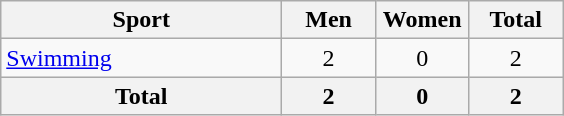<table class="wikitable sortable" style="text-align:center;">
<tr>
<th width=180>Sport</th>
<th width=55>Men</th>
<th width=55>Women</th>
<th width=55>Total</th>
</tr>
<tr>
<td align=left><a href='#'>Swimming</a></td>
<td>2</td>
<td>0</td>
<td>2</td>
</tr>
<tr>
<th>Total</th>
<th>2</th>
<th>0</th>
<th>2</th>
</tr>
</table>
